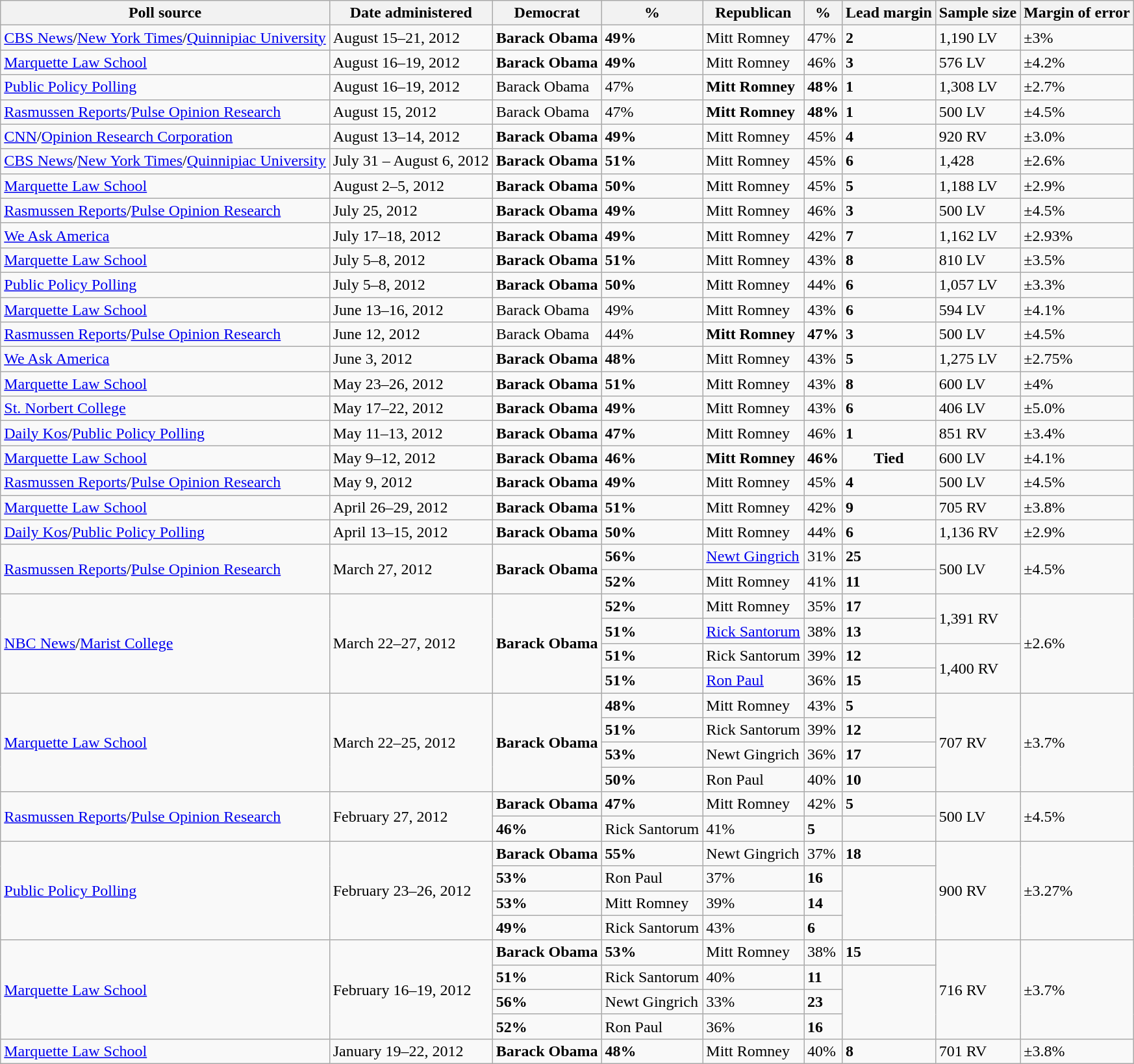<table class="wikitable">
<tr valign=bottom>
<th>Poll source</th>
<th>Date administered</th>
<th>Democrat</th>
<th>%</th>
<th>Republican</th>
<th>%</th>
<th>Lead margin</th>
<th>Sample size</th>
<th>Margin of error</th>
</tr>
<tr>
<td><a href='#'>CBS News</a>/<a href='#'>New York Times</a>/<a href='#'>Quinnipiac University</a></td>
<td>August 15–21, 2012</td>
<td><strong>Barack Obama</strong></td>
<td><strong>49%</strong></td>
<td>Mitt Romney</td>
<td>47%</td>
<td><strong>2</strong></td>
<td>1,190 LV</td>
<td>±3%</td>
</tr>
<tr>
<td><a href='#'>Marquette Law School</a></td>
<td>August 16–19, 2012</td>
<td><strong>Barack Obama</strong></td>
<td><strong>49%</strong></td>
<td>Mitt Romney</td>
<td>46%</td>
<td><strong>3</strong></td>
<td>576 LV</td>
<td>±4.2%</td>
</tr>
<tr>
<td><a href='#'>Public Policy Polling</a></td>
<td>August 16–19, 2012</td>
<td>Barack Obama</td>
<td>47%</td>
<td><strong>Mitt Romney</strong></td>
<td><strong>48%</strong></td>
<td><strong>1</strong></td>
<td>1,308 LV</td>
<td>±2.7%</td>
</tr>
<tr>
<td><a href='#'>Rasmussen Reports</a>/<a href='#'>Pulse Opinion Research</a></td>
<td>August 15, 2012</td>
<td>Barack Obama</td>
<td>47%</td>
<td><strong>Mitt Romney</strong></td>
<td><strong>48%</strong></td>
<td><strong>1</strong></td>
<td>500 LV</td>
<td>±4.5%</td>
</tr>
<tr>
<td><a href='#'>CNN</a>/<a href='#'>Opinion Research Corporation</a></td>
<td>August 13–14, 2012</td>
<td><strong>Barack Obama</strong></td>
<td><strong>49%</strong></td>
<td>Mitt Romney</td>
<td>45%</td>
<td><strong>4</strong></td>
<td>920 RV</td>
<td>±3.0%</td>
</tr>
<tr>
<td><a href='#'>CBS News</a>/<a href='#'>New York Times</a>/<a href='#'>Quinnipiac University</a></td>
<td>July 31 – August 6, 2012</td>
<td><strong>Barack Obama</strong></td>
<td><strong>51%</strong></td>
<td>Mitt Romney</td>
<td>45%</td>
<td><strong>6</strong></td>
<td>1,428</td>
<td>±2.6%</td>
</tr>
<tr>
<td><a href='#'>Marquette Law School</a></td>
<td>August 2–5, 2012</td>
<td><strong>Barack Obama</strong></td>
<td><strong>50%</strong></td>
<td>Mitt Romney</td>
<td>45%</td>
<td><strong>5</strong></td>
<td>1,188 LV</td>
<td>±2.9%</td>
</tr>
<tr>
<td><a href='#'>Rasmussen Reports</a>/<a href='#'>Pulse Opinion Research</a></td>
<td>July 25, 2012</td>
<td><strong>Barack Obama</strong></td>
<td><strong>49%</strong></td>
<td>Mitt Romney</td>
<td>46%</td>
<td><strong>3</strong></td>
<td>500 LV</td>
<td>±4.5%</td>
</tr>
<tr>
<td><a href='#'>We Ask America</a></td>
<td>July 17–18, 2012</td>
<td><strong>Barack Obama</strong></td>
<td><strong>49%</strong></td>
<td>Mitt Romney</td>
<td>42%</td>
<td><strong>7</strong></td>
<td>1,162 LV</td>
<td>±2.93%</td>
</tr>
<tr>
<td><a href='#'>Marquette Law School</a></td>
<td>July 5–8, 2012</td>
<td><strong>Barack Obama</strong></td>
<td><strong>51%</strong></td>
<td>Mitt Romney</td>
<td>43%</td>
<td><strong>8</strong></td>
<td>810 LV</td>
<td>±3.5%</td>
</tr>
<tr>
<td><a href='#'>Public Policy Polling</a></td>
<td>July 5–8, 2012</td>
<td><strong>Barack Obama</strong></td>
<td><strong>50%</strong></td>
<td>Mitt Romney</td>
<td>44%</td>
<td><strong>6</strong></td>
<td>1,057 LV</td>
<td>±3.3%</td>
</tr>
<tr>
<td><a href='#'>Marquette Law School</a></td>
<td>June 13–16, 2012</td>
<td>Barack Obama</td>
<td>49%</td>
<td>Mitt Romney</td>
<td>43%</td>
<td><strong>6</strong></td>
<td>594 LV</td>
<td>±4.1%</td>
</tr>
<tr>
<td><a href='#'>Rasmussen Reports</a>/<a href='#'>Pulse Opinion Research</a></td>
<td>June 12, 2012</td>
<td>Barack Obama</td>
<td>44%</td>
<td><strong>Mitt Romney</strong></td>
<td><strong>47%</strong></td>
<td><strong>3</strong></td>
<td>500 LV</td>
<td>±4.5%</td>
</tr>
<tr>
<td><a href='#'>We Ask America</a></td>
<td>June 3, 2012</td>
<td><strong>Barack Obama</strong></td>
<td><strong>48%</strong></td>
<td>Mitt Romney</td>
<td>43%</td>
<td><strong>5</strong></td>
<td>1,275 LV</td>
<td>±2.75%</td>
</tr>
<tr>
<td><a href='#'>Marquette Law School</a></td>
<td>May 23–26, 2012</td>
<td><strong>Barack Obama</strong></td>
<td><strong>51%</strong></td>
<td>Mitt Romney</td>
<td>43%</td>
<td><strong>8</strong></td>
<td>600 LV</td>
<td>±4%</td>
</tr>
<tr>
<td><a href='#'>St. Norbert College</a></td>
<td>May 17–22, 2012</td>
<td><strong>Barack Obama</strong></td>
<td><strong>49%</strong></td>
<td>Mitt Romney</td>
<td>43%</td>
<td><strong>6</strong></td>
<td>406 LV</td>
<td>±5.0%</td>
</tr>
<tr>
<td><a href='#'>Daily Kos</a>/<a href='#'>Public Policy Polling</a></td>
<td>May 11–13, 2012</td>
<td><strong>Barack Obama</strong></td>
<td><strong>47%</strong></td>
<td>Mitt Romney</td>
<td>46%</td>
<td><strong>1</strong></td>
<td>851 RV</td>
<td>±3.4%</td>
</tr>
<tr>
<td><a href='#'>Marquette Law School</a></td>
<td>May 9–12, 2012</td>
<td><strong>Barack Obama</strong></td>
<td><strong>46%</strong></td>
<td><strong>Mitt Romney</strong></td>
<td><strong>46%</strong></td>
<td align="center"><strong>Tied</strong></td>
<td>600 LV</td>
<td>±4.1%</td>
</tr>
<tr>
<td><a href='#'>Rasmussen Reports</a>/<a href='#'>Pulse Opinion Research</a></td>
<td>May 9, 2012</td>
<td><strong>Barack Obama</strong></td>
<td><strong>49%</strong></td>
<td>Mitt Romney</td>
<td>45%</td>
<td><strong>4</strong></td>
<td>500 LV</td>
<td>±4.5%</td>
</tr>
<tr>
<td><a href='#'>Marquette Law School</a></td>
<td>April 26–29, 2012</td>
<td><strong>Barack Obama</strong></td>
<td><strong>51%</strong></td>
<td>Mitt Romney</td>
<td>42%</td>
<td><strong>9</strong></td>
<td>705 RV</td>
<td>±3.8%</td>
</tr>
<tr>
<td><a href='#'>Daily Kos</a>/<a href='#'>Public Policy Polling</a></td>
<td>April 13–15, 2012</td>
<td><strong>Barack Obama</strong></td>
<td><strong>50%</strong></td>
<td>Mitt Romney</td>
<td>44%</td>
<td><strong>6</strong></td>
<td>1,136 RV</td>
<td>±2.9%</td>
</tr>
<tr>
<td rowspan="2"><a href='#'>Rasmussen Reports</a>/<a href='#'>Pulse Opinion Research</a></td>
<td rowspan="2">March 27, 2012</td>
<td rowspan="2"><strong>Barack Obama</strong></td>
<td><strong>56%</strong></td>
<td><a href='#'>Newt Gingrich</a></td>
<td>31%</td>
<td><strong>25</strong></td>
<td rowspan="2">500 LV</td>
<td rowspan="2">±4.5%</td>
</tr>
<tr>
<td><strong>52%</strong></td>
<td>Mitt Romney</td>
<td>41%</td>
<td><strong>11</strong></td>
</tr>
<tr>
<td rowspan="4"><a href='#'>NBC News</a>/<a href='#'>Marist College</a></td>
<td rowspan="4">March 22–27, 2012</td>
<td rowspan="4" ><strong>Barack Obama</strong></td>
<td><strong>52%</strong></td>
<td>Mitt Romney</td>
<td>35%</td>
<td><strong>17</strong></td>
<td rowspan="2">1,391 RV</td>
<td rowspan="4">±2.6%</td>
</tr>
<tr>
<td><strong>51%</strong></td>
<td><a href='#'>Rick Santorum</a></td>
<td>38%</td>
<td><strong>13</strong></td>
</tr>
<tr>
<td><strong>51%</strong></td>
<td>Rick Santorum</td>
<td>39%</td>
<td><strong>12</strong></td>
<td rowspan="2">1,400 RV</td>
</tr>
<tr>
<td><strong>51%</strong></td>
<td><a href='#'>Ron Paul</a></td>
<td>36%</td>
<td><strong>15</strong></td>
</tr>
<tr>
<td rowspan="4"><a href='#'>Marquette Law School</a></td>
<td rowspan="4">March 22–25, 2012</td>
<td rowspan="4" ><strong>Barack Obama</strong></td>
<td><strong>48%</strong></td>
<td>Mitt Romney</td>
<td>43%</td>
<td><strong>5</strong></td>
<td rowspan="4">707 RV</td>
<td rowspan="4">±3.7%</td>
</tr>
<tr>
<td><strong>51%</strong></td>
<td>Rick Santorum</td>
<td>39%</td>
<td><strong>12</strong></td>
</tr>
<tr>
<td><strong>53%</strong></td>
<td>Newt Gingrich</td>
<td>36%</td>
<td><strong>17</strong></td>
</tr>
<tr>
<td><strong>50%</strong></td>
<td>Ron Paul</td>
<td>40%</td>
<td><strong>10</strong></td>
</tr>
<tr>
<td rowspan=2><a href='#'>Rasmussen Reports</a>/<a href='#'>Pulse Opinion Research</a></td>
<td rowspan=2>February 27, 2012</td>
<td><strong>Barack Obama</strong></td>
<td><strong>47%</strong></td>
<td>Mitt Romney</td>
<td>42%</td>
<td><strong>5</strong></td>
<td rowspan=2>500 LV</td>
<td rowspan=2>±4.5%</td>
</tr>
<tr>
<td><strong>46%</strong></td>
<td>Rick Santorum</td>
<td>41%</td>
<td><strong>5</strong></td>
</tr>
<tr>
<td rowspan=4><a href='#'>Public Policy Polling</a></td>
<td rowspan=4>February 23–26, 2012</td>
<td><strong>Barack Obama</strong></td>
<td><strong>55%</strong></td>
<td>Newt Gingrich</td>
<td>37%</td>
<td><strong>18</strong></td>
<td rowspan=4>900 RV</td>
<td rowspan=4>±3.27%</td>
</tr>
<tr>
<td><strong>53%</strong></td>
<td>Ron Paul</td>
<td>37%</td>
<td><strong>16</strong></td>
</tr>
<tr>
<td><strong>53%</strong></td>
<td>Mitt Romney</td>
<td>39%</td>
<td><strong>14</strong></td>
</tr>
<tr>
<td><strong>49%</strong></td>
<td>Rick Santorum</td>
<td>43%</td>
<td><strong>6</strong></td>
</tr>
<tr>
<td rowspan=4><a href='#'>Marquette Law School</a></td>
<td rowspan=4>February 16–19, 2012</td>
<td><strong>Barack Obama</strong></td>
<td><strong>53%</strong></td>
<td>Mitt Romney</td>
<td>38%</td>
<td><strong>15</strong></td>
<td rowspan=4>716 RV</td>
<td rowspan=4>±3.7%</td>
</tr>
<tr>
<td><strong>51%</strong></td>
<td>Rick Santorum</td>
<td>40%</td>
<td><strong>11</strong></td>
</tr>
<tr>
<td><strong>56%</strong></td>
<td>Newt Gingrich</td>
<td>33%</td>
<td><strong>23</strong></td>
</tr>
<tr>
<td><strong>52%</strong></td>
<td>Ron Paul</td>
<td>36%</td>
<td><strong>16</strong></td>
</tr>
<tr>
<td><a href='#'>Marquette Law School</a></td>
<td>January 19–22, 2012</td>
<td><strong>Barack Obama</strong></td>
<td><strong>48%</strong></td>
<td>Mitt Romney</td>
<td>40%</td>
<td><strong>8</strong></td>
<td>701 RV</td>
<td>±3.8%</td>
</tr>
</table>
